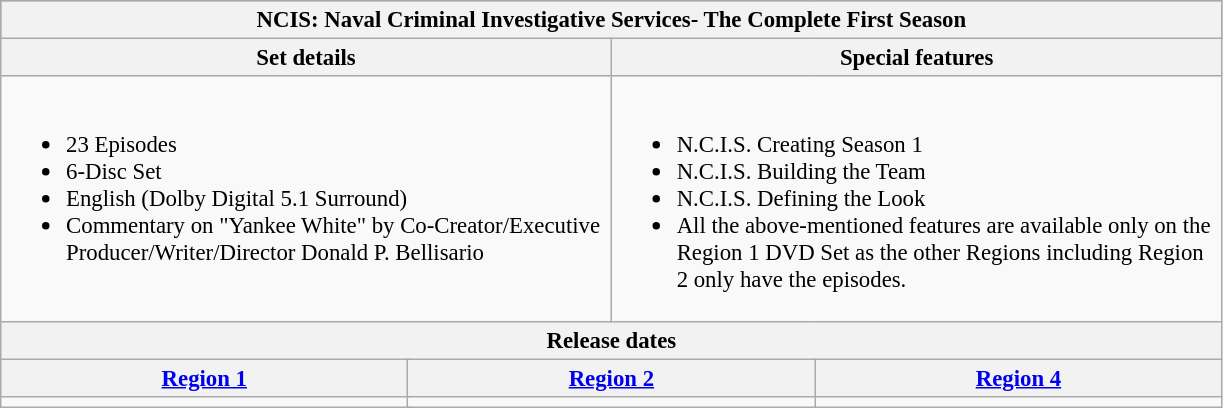<table class="wikitable" style="font-size: 95%;">
<tr style="background:#c28b6c;">
<th colspan="6"><span>NCIS: Naval Criminal Investigative Services- The Complete First Season</span></th>
</tr>
<tr style="vertical-align:top; text-align:center;">
<th style="width:400px;" colspan="3">Set details</th>
<th style="width:400px; " colspan="3">Special features</th>
</tr>
<tr valign="top">
<td colspan="3"  style="text-align:left; width:400px;"><br><ul><li>23 Episodes</li><li>6-Disc Set</li><li>English (Dolby Digital 5.1 Surround)</li><li>Commentary on "Yankee White" by Co-Creator/Executive Producer/Writer/Director Donald P. Bellisario</li></ul></td>
<td colspan="3"  style="text-align:left; width:400px;"><br><ul><li>N.C.I.S. Creating Season 1</li><li>N.C.I.S. Building the Team</li><li>N.C.I.S. Defining the Look</li><li>All the above-mentioned features are available only on the Region 1 DVD Set as the other Regions including Region 2 only have the episodes.</li></ul></td>
</tr>
<tr>
<th colspan="6" style="text-align:center;">Release dates</th>
</tr>
<tr style="text-align:center;">
<th colspan="2"><a href='#'>Region 1</a></th>
<th colspan="2"><a href='#'>Region 2</a></th>
<th colspan="2"><a href='#'>Region 4</a></th>
</tr>
<tr style="text-align:center;">
<td colspan="2"></td>
<td colspan="2"></td>
<td colspan="2"></td>
</tr>
</table>
